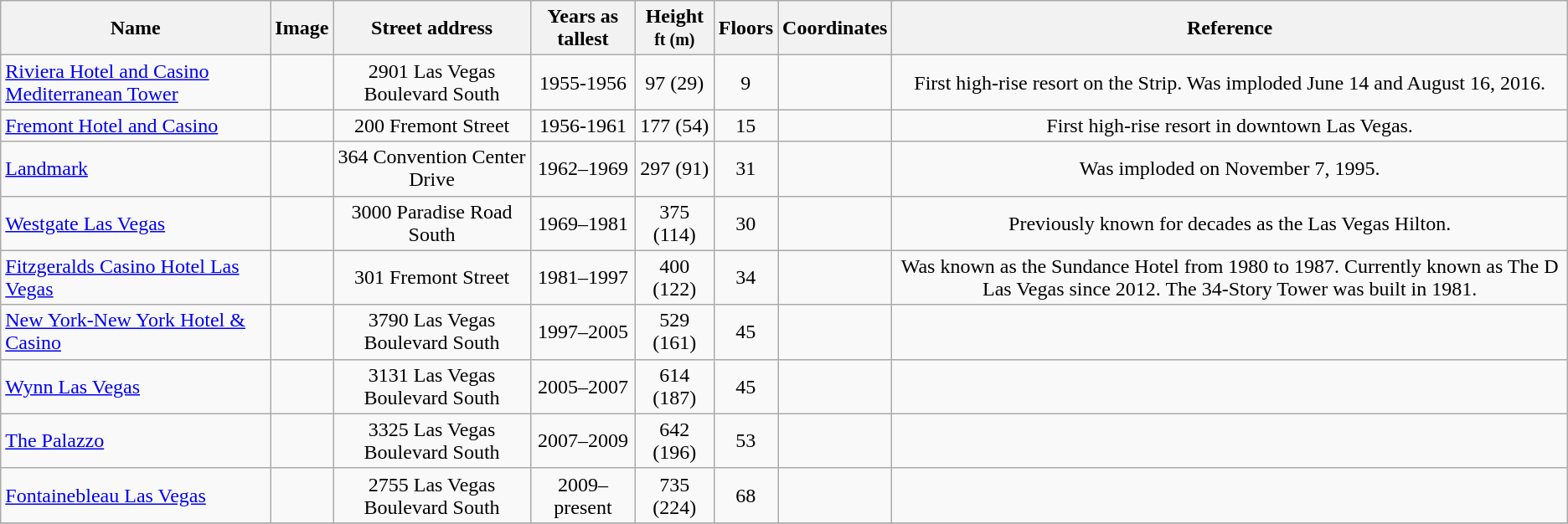<table class="wikitable sortable">
<tr>
<th>Name</th>
<th class="unsortable">Image</th>
<th>Street address</th>
<th>Years as tallest</th>
<th>Height<br><small>ft (m)</small></th>
<th>Floors</th>
<th>Coordinates</th>
<th class="unsortable">Reference</th>
</tr>
<tr>
<td><a href='#'>Riviera Hotel and Casino Mediterranean Tower</a></td>
<td></td>
<td align="center">2901 Las Vegas Boulevard South</td>
<td align="center">1955-1956</td>
<td align="center">97 (29)</td>
<td align="center">9</td>
<td align="center"></td>
<td align="center">First high-rise resort on the Strip. Was imploded June 14 and August 16, 2016.</td>
</tr>
<tr>
<td><a href='#'>Fremont Hotel and Casino</a></td>
<td></td>
<td align="center">200 Fremont Street</td>
<td align="center">1956-1961</td>
<td align="center">177 (54)</td>
<td align="center">15</td>
<td align="center"></td>
<td align="center">First high-rise resort in downtown Las Vegas.</td>
</tr>
<tr>
<td><a href='#'>Landmark</a></td>
<td></td>
<td align="center">364 Convention Center Drive</td>
<td align="center">1962–1969</td>
<td align="center">297 (91)</td>
<td align="center">31</td>
<td align="center"></td>
<td align="center">Was imploded on November 7, 1995.</td>
</tr>
<tr>
<td><a href='#'>Westgate Las Vegas</a></td>
<td></td>
<td align="center">3000 Paradise Road South</td>
<td align="center">1969–1981</td>
<td align="center">375 (114)</td>
<td align="center">30</td>
<td align="center"></td>
<td align="center">Previously known for decades as the Las Vegas Hilton.</td>
</tr>
<tr>
<td><a href='#'>Fitzgeralds Casino Hotel Las Vegas</a></td>
<td></td>
<td align="center">301 Fremont Street</td>
<td align="center">1981–1997</td>
<td align="center">400 (122)</td>
<td align="center">34</td>
<td align="center"></td>
<td align="center">Was known as the Sundance Hotel from 1980 to 1987. Currently known as The D Las Vegas since 2012. The 34-Story Tower was built in 1981.</td>
</tr>
<tr>
<td><a href='#'>New York-New York Hotel & Casino</a></td>
<td></td>
<td align="center">3790 Las Vegas Boulevard South</td>
<td align="center">1997–2005</td>
<td align="center">529 (161)</td>
<td align="center">45</td>
<td align="center"></td>
<td align="center"></td>
</tr>
<tr>
<td><a href='#'>Wynn Las Vegas</a></td>
<td></td>
<td align="center">3131 Las Vegas Boulevard South</td>
<td align="center">2005–2007</td>
<td align="center">614 (187)</td>
<td align="center">45</td>
<td align="center"></td>
<td align="center"></td>
</tr>
<tr>
<td><a href='#'>The Palazzo</a></td>
<td></td>
<td align="center">3325 Las Vegas Boulevard South</td>
<td align="center">2007–2009</td>
<td align="center">642 (196)</td>
<td align="center">53</td>
<td align="center"></td>
<td align="center"></td>
</tr>
<tr>
<td><a href='#'>Fontainebleau Las Vegas</a></td>
<td></td>
<td align="center">2755 Las Vegas Boulevard South</td>
<td align="center">2009–present</td>
<td align="center">735 (224)</td>
<td align="center">68</td>
<td align="center"></td>
<td align="center"></td>
</tr>
<tr>
</tr>
</table>
